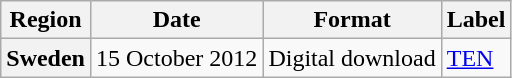<table class="wikitable plainrowheaders">
<tr>
<th>Region</th>
<th>Date</th>
<th>Format</th>
<th>Label</th>
</tr>
<tr>
<th scope="row">Sweden</th>
<td>15 October 2012</td>
<td>Digital download</td>
<td><a href='#'>TEN</a></td>
</tr>
</table>
